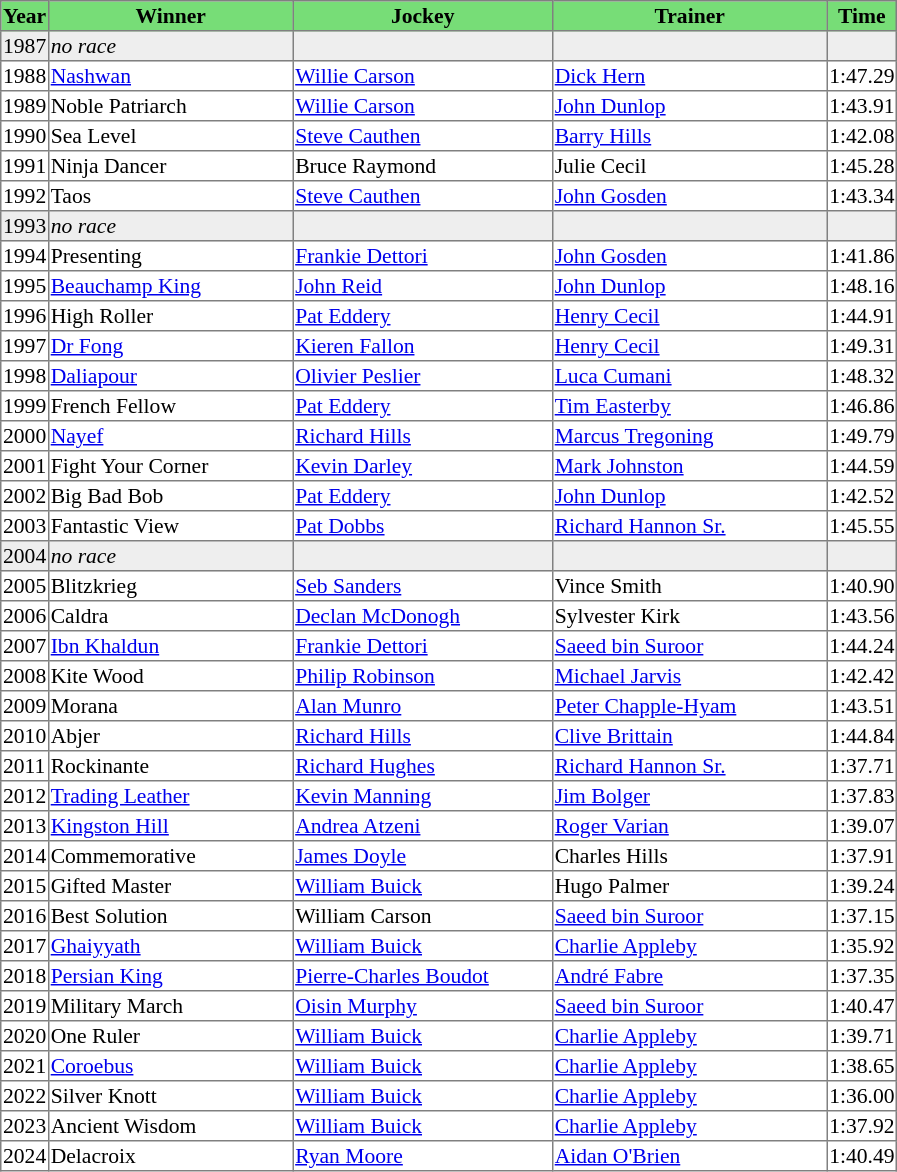<table class = "sortable" | border="1" style="border-collapse: collapse; font-size:90%">
<tr bgcolor="#77dd77" align="center">
<th>Year</th>
<th>Winner</th>
<th>Jockey</th>
<th>Trainer</th>
<th>Time</th>
</tr>
<tr bgcolor="#eeeeee">
<td>1987</td>
<td><em>no race</em> </td>
<td></td>
<td></td>
<td></td>
</tr>
<tr>
<td>1988</td>
<td width=160px><a href='#'>Nashwan</a></td>
<td width=170px><a href='#'>Willie Carson</a></td>
<td width=180px><a href='#'>Dick Hern</a></td>
<td>1:47.29</td>
</tr>
<tr>
<td>1989</td>
<td>Noble Patriarch</td>
<td><a href='#'>Willie Carson</a></td>
<td><a href='#'>John Dunlop</a></td>
<td>1:43.91</td>
</tr>
<tr>
<td>1990</td>
<td>Sea Level</td>
<td><a href='#'>Steve Cauthen</a></td>
<td><a href='#'>Barry Hills</a></td>
<td>1:42.08</td>
</tr>
<tr>
<td>1991</td>
<td>Ninja Dancer</td>
<td>Bruce Raymond</td>
<td>Julie Cecil</td>
<td>1:45.28</td>
</tr>
<tr>
<td>1992</td>
<td>Taos</td>
<td><a href='#'>Steve Cauthen</a></td>
<td><a href='#'>John Gosden</a></td>
<td>1:43.34</td>
</tr>
<tr bgcolor="#eeeeee">
<td>1993</td>
<td><em>no race</em> </td>
<td></td>
<td></td>
<td></td>
</tr>
<tr>
<td>1994</td>
<td>Presenting</td>
<td><a href='#'>Frankie Dettori</a></td>
<td><a href='#'>John Gosden</a></td>
<td>1:41.86</td>
</tr>
<tr>
<td>1995</td>
<td><a href='#'>Beauchamp King</a></td>
<td><a href='#'>John Reid</a></td>
<td><a href='#'>John Dunlop</a></td>
<td>1:48.16</td>
</tr>
<tr>
<td>1996</td>
<td>High Roller</td>
<td><a href='#'>Pat Eddery</a></td>
<td><a href='#'>Henry Cecil</a></td>
<td>1:44.91</td>
</tr>
<tr>
<td>1997</td>
<td><a href='#'>Dr Fong</a></td>
<td><a href='#'>Kieren Fallon</a></td>
<td><a href='#'>Henry Cecil</a></td>
<td>1:49.31</td>
</tr>
<tr>
<td>1998</td>
<td><a href='#'>Daliapour</a></td>
<td><a href='#'>Olivier Peslier</a></td>
<td><a href='#'>Luca Cumani</a></td>
<td>1:48.32</td>
</tr>
<tr>
<td>1999</td>
<td>French Fellow </td>
<td><a href='#'>Pat Eddery</a></td>
<td><a href='#'>Tim Easterby</a></td>
<td>1:46.86</td>
</tr>
<tr>
<td>2000</td>
<td><a href='#'>Nayef</a></td>
<td><a href='#'>Richard Hills</a></td>
<td><a href='#'>Marcus Tregoning</a></td>
<td>1:49.79</td>
</tr>
<tr>
<td>2001</td>
<td>Fight Your Corner</td>
<td><a href='#'>Kevin Darley</a></td>
<td><a href='#'>Mark Johnston</a></td>
<td>1:44.59</td>
</tr>
<tr>
<td>2002</td>
<td>Big Bad Bob</td>
<td><a href='#'>Pat Eddery</a></td>
<td><a href='#'>John Dunlop</a></td>
<td>1:42.52</td>
</tr>
<tr>
<td>2003</td>
<td>Fantastic View</td>
<td><a href='#'>Pat Dobbs</a></td>
<td><a href='#'>Richard Hannon Sr.</a></td>
<td>1:45.55</td>
</tr>
<tr bgcolor="#eeeeee">
<td>2004</td>
<td><em>no race</em> </td>
<td></td>
<td></td>
<td></td>
</tr>
<tr>
<td>2005</td>
<td>Blitzkrieg </td>
<td><a href='#'>Seb Sanders</a></td>
<td>Vince Smith</td>
<td>1:40.90</td>
</tr>
<tr>
<td>2006</td>
<td>Caldra</td>
<td><a href='#'>Declan McDonogh</a></td>
<td>Sylvester Kirk</td>
<td>1:43.56</td>
</tr>
<tr>
<td>2007</td>
<td><a href='#'>Ibn Khaldun</a></td>
<td><a href='#'>Frankie Dettori</a></td>
<td><a href='#'>Saeed bin Suroor</a></td>
<td>1:44.24</td>
</tr>
<tr>
<td>2008</td>
<td>Kite Wood</td>
<td><a href='#'>Philip Robinson</a></td>
<td><a href='#'>Michael Jarvis</a></td>
<td>1:42.42</td>
</tr>
<tr>
<td>2009</td>
<td>Morana</td>
<td><a href='#'>Alan Munro</a></td>
<td><a href='#'>Peter Chapple-Hyam</a></td>
<td>1:43.51</td>
</tr>
<tr>
<td>2010</td>
<td>Abjer</td>
<td><a href='#'>Richard Hills</a></td>
<td><a href='#'>Clive Brittain</a></td>
<td>1:44.84</td>
</tr>
<tr>
<td>2011</td>
<td>Rockinante</td>
<td><a href='#'>Richard Hughes</a></td>
<td><a href='#'>Richard Hannon Sr.</a></td>
<td>1:37.71</td>
</tr>
<tr>
<td>2012</td>
<td><a href='#'>Trading Leather</a></td>
<td><a href='#'>Kevin Manning</a></td>
<td><a href='#'>Jim Bolger</a></td>
<td>1:37.83</td>
</tr>
<tr>
<td>2013</td>
<td><a href='#'>Kingston Hill</a></td>
<td><a href='#'>Andrea Atzeni</a></td>
<td><a href='#'>Roger Varian</a></td>
<td>1:39.07</td>
</tr>
<tr>
<td>2014</td>
<td>Commemorative</td>
<td><a href='#'>James Doyle</a></td>
<td>Charles Hills</td>
<td>1:37.91</td>
</tr>
<tr>
<td>2015</td>
<td>Gifted Master</td>
<td><a href='#'>William Buick</a></td>
<td>Hugo Palmer</td>
<td>1:39.24</td>
</tr>
<tr>
<td>2016</td>
<td>Best Solution</td>
<td>William Carson</td>
<td><a href='#'>Saeed bin Suroor</a></td>
<td>1:37.15</td>
</tr>
<tr>
<td>2017</td>
<td><a href='#'>Ghaiyyath</a></td>
<td><a href='#'>William Buick</a></td>
<td><a href='#'>Charlie Appleby</a></td>
<td>1:35.92</td>
</tr>
<tr>
<td>2018</td>
<td><a href='#'>Persian King</a></td>
<td><a href='#'>Pierre-Charles Boudot</a></td>
<td><a href='#'>André Fabre</a></td>
<td>1:37.35</td>
</tr>
<tr>
<td>2019</td>
<td>Military March</td>
<td><a href='#'>Oisin Murphy</a></td>
<td><a href='#'>Saeed bin Suroor</a></td>
<td>1:40.47</td>
</tr>
<tr>
<td>2020</td>
<td>One Ruler</td>
<td><a href='#'>William Buick</a></td>
<td><a href='#'>Charlie Appleby</a></td>
<td>1:39.71</td>
</tr>
<tr>
<td>2021</td>
<td><a href='#'>Coroebus</a></td>
<td><a href='#'>William Buick</a></td>
<td><a href='#'>Charlie Appleby</a></td>
<td>1:38.65</td>
</tr>
<tr>
<td>2022</td>
<td>Silver Knott</td>
<td><a href='#'>William Buick</a></td>
<td><a href='#'>Charlie Appleby</a></td>
<td>1:36.00</td>
</tr>
<tr>
<td>2023</td>
<td>Ancient Wisdom</td>
<td><a href='#'>William Buick</a></td>
<td><a href='#'>Charlie Appleby</a></td>
<td>1:37.92</td>
</tr>
<tr>
<td>2024</td>
<td>Delacroix</td>
<td><a href='#'>Ryan Moore</a></td>
<td><a href='#'>Aidan O'Brien</a></td>
<td>1:40.49</td>
</tr>
</table>
